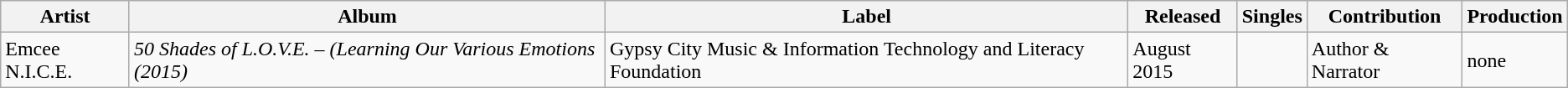<table class="wikitable">
<tr>
<th>Artist</th>
<th>Album</th>
<th>Label</th>
<th>Released</th>
<th>Singles</th>
<th>Contribution</th>
<th>Production</th>
</tr>
<tr>
<td>Emcee N.I.C.E.</td>
<td><em>50 Shades of L.O.V.E. – (Learning Our Various Emotions (2015)</em></td>
<td>Gypsy City Music & Information Technology and Literacy Foundation</td>
<td>August 2015</td>
<td></td>
<td>Author & Narrator</td>
<td>none</td>
</tr>
</table>
